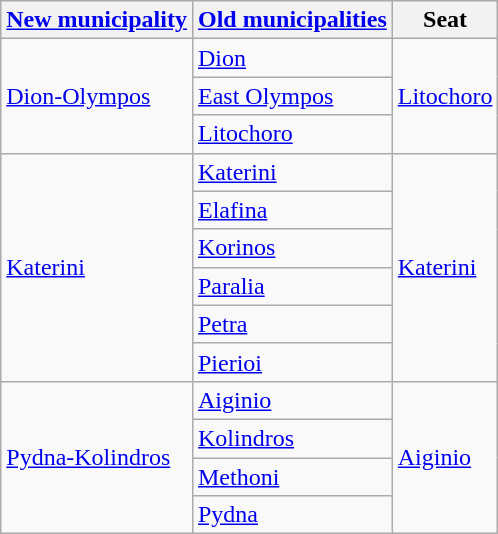<table class="wikitable">
<tr>
<th><a href='#'>New municipality</a></th>
<th><a href='#'>Old municipalities</a></th>
<th>Seat</th>
</tr>
<tr>
<td rowspan=3><a href='#'>Dion-Olympos</a></td>
<td><a href='#'>Dion</a></td>
<td rowspan=3><a href='#'>Litochoro</a></td>
</tr>
<tr>
<td><a href='#'>East Olympos</a></td>
</tr>
<tr>
<td><a href='#'>Litochoro</a></td>
</tr>
<tr>
<td rowspan=6><a href='#'>Katerini</a></td>
<td><a href='#'>Katerini</a></td>
<td rowspan=6><a href='#'>Katerini</a></td>
</tr>
<tr>
<td><a href='#'>Elafina</a></td>
</tr>
<tr>
<td><a href='#'>Korinos</a></td>
</tr>
<tr>
<td><a href='#'>Paralia</a></td>
</tr>
<tr>
<td><a href='#'>Petra</a></td>
</tr>
<tr>
<td><a href='#'>Pierioi</a></td>
</tr>
<tr>
<td rowspan=4><a href='#'>Pydna-Kolindros</a></td>
<td><a href='#'>Aiginio</a></td>
<td rowspan=4><a href='#'>Aiginio</a></td>
</tr>
<tr>
<td><a href='#'>Kolindros</a></td>
</tr>
<tr>
<td><a href='#'>Methoni</a></td>
</tr>
<tr>
<td><a href='#'>Pydna</a></td>
</tr>
</table>
